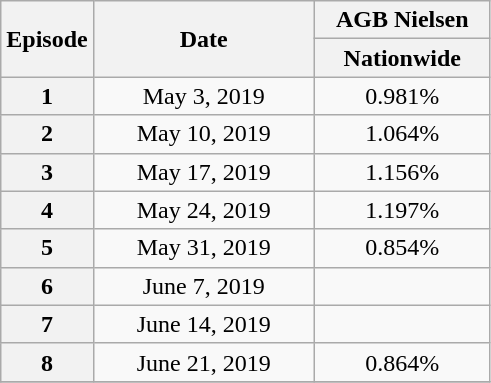<table class=wikitable style=text-align:center>
<tr>
<th rowspan=2>Episode</th>
<th rowspan=2 style="width:140px;">Date</th>
<th colspan=1 style="width:110px;">AGB Nielsen<br></th>
</tr>
<tr>
<th colspan=2>Nationwide</th>
</tr>
<tr>
<th>1</th>
<td>May 3, 2019</td>
<td>0.981%</td>
</tr>
<tr>
<th>2</th>
<td>May 10, 2019</td>
<td>1.064%</td>
</tr>
<tr>
<th>3</th>
<td>May 17, 2019</td>
<td>1.156%</td>
</tr>
<tr>
<th>4</th>
<td>May 24, 2019</td>
<td>1.197%</td>
</tr>
<tr>
<th>5</th>
<td>May 31, 2019</td>
<td>0.854%</td>
</tr>
<tr>
<th>6</th>
<td>June 7, 2019</td>
<td></td>
</tr>
<tr>
<th>7</th>
<td>June 14, 2019</td>
<td></td>
</tr>
<tr>
<th>8</th>
<td>June 21, 2019</td>
<td>0.864%</td>
</tr>
<tr>
</tr>
</table>
